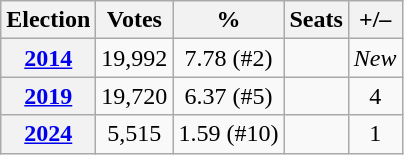<table class="wikitable" style=text-align:center>
<tr>
<th>Election</th>
<th>Votes</th>
<th>%</th>
<th>Seats</th>
<th>+/–</th>
</tr>
<tr>
<th><a href='#'>2014</a></th>
<td>19,992</td>
<td>7.78 (#2)</td>
<td></td>
<td><em>New</em></td>
</tr>
<tr>
<th><a href='#'>2019</a></th>
<td>19,720</td>
<td>6.37  (#5)</td>
<td></td>
<td> 4</td>
</tr>
<tr>
<th><a href='#'>2024</a></th>
<td>5,515</td>
<td>1.59 (#10)</td>
<td></td>
<td> 1</td>
</tr>
</table>
